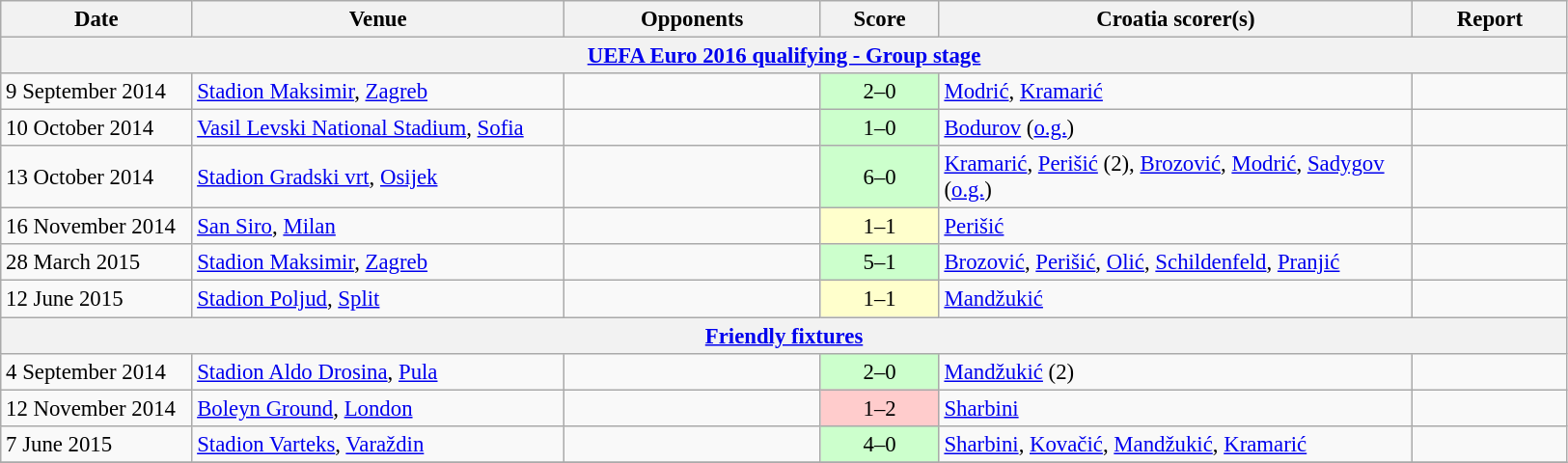<table class="wikitable" style="font-size:95%;">
<tr>
<th width=125>Date</th>
<th width=250>Venue</th>
<th width=170>Opponents</th>
<th width= 75>Score</th>
<th width=320>Croatia scorer(s)</th>
<th width=100>Report</th>
</tr>
<tr>
<th colspan=7><a href='#'>UEFA Euro 2016 qualifying - Group stage</a></th>
</tr>
<tr>
<td>9 September 2014</td>
<td><a href='#'>Stadion Maksimir</a>, <a href='#'>Zagreb</a></td>
<td></td>
<td align=center bgcolor=#CCFFCC>2–0</td>
<td><a href='#'>Modrić</a>, <a href='#'>Kramarić</a></td>
<td></td>
</tr>
<tr>
<td>10 October 2014</td>
<td><a href='#'>Vasil Levski National Stadium</a>, <a href='#'>Sofia</a></td>
<td></td>
<td align=center bgcolor=#CCFFCC>1–0</td>
<td><a href='#'>Bodurov</a> (<a href='#'>o.g.</a>)</td>
<td></td>
</tr>
<tr>
<td>13 October 2014</td>
<td><a href='#'>Stadion Gradski vrt</a>, <a href='#'>Osijek</a></td>
<td></td>
<td align=center bgcolor=#CCFFCC>6–0</td>
<td><a href='#'>Kramarić</a>, <a href='#'>Perišić</a> (2), <a href='#'>Brozović</a>, <a href='#'>Modrić</a>, <a href='#'>Sadygov</a> (<a href='#'>o.g.</a>)</td>
<td></td>
</tr>
<tr>
<td>16 November 2014</td>
<td><a href='#'>San Siro</a>, <a href='#'>Milan</a></td>
<td></td>
<td align=center bgcolor=#FFFFCC>1–1</td>
<td><a href='#'>Perišić</a></td>
<td></td>
</tr>
<tr>
<td>28 March 2015</td>
<td><a href='#'>Stadion Maksimir</a>, <a href='#'>Zagreb</a></td>
<td></td>
<td align=center bgcolor=#CCFFCC>5–1</td>
<td><a href='#'>Brozović</a>, <a href='#'>Perišić</a>, <a href='#'>Olić</a>, <a href='#'>Schildenfeld</a>, <a href='#'>Pranjić</a></td>
<td></td>
</tr>
<tr>
<td>12 June 2015</td>
<td><a href='#'>Stadion Poljud</a>, <a href='#'>Split</a></td>
<td></td>
<td align=center bgcolor=#FFFFCC>1–1</td>
<td><a href='#'>Mandžukić</a></td>
<td></td>
</tr>
<tr>
<th colspan=7><a href='#'>Friendly fixtures</a></th>
</tr>
<tr>
<td>4 September 2014</td>
<td><a href='#'>Stadion Aldo Drosina</a>, <a href='#'>Pula</a></td>
<td></td>
<td align=center bgcolor=#CCFFCC>2–0</td>
<td><a href='#'>Mandžukić</a> (2)</td>
<td></td>
</tr>
<tr>
<td>12 November 2014</td>
<td><a href='#'>Boleyn Ground</a>, <a href='#'>London</a></td>
<td></td>
<td align=center bgcolor=#FFCCCC>1–2</td>
<td><a href='#'>Sharbini</a></td>
<td></td>
</tr>
<tr>
<td>7 June 2015</td>
<td><a href='#'>Stadion Varteks</a>, <a href='#'>Varaždin</a></td>
<td></td>
<td align=center bgcolor=#CCFFCC>4–0</td>
<td><a href='#'>Sharbini</a>, <a href='#'>Kovačić</a>, <a href='#'>Mandžukić</a>, <a href='#'>Kramarić</a></td>
<td></td>
</tr>
<tr>
</tr>
</table>
